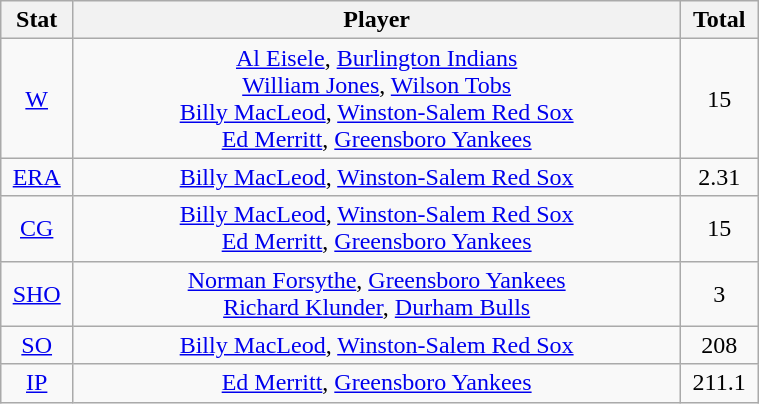<table class="wikitable" width="40%" style="text-align:center;">
<tr>
<th width="5%">Stat</th>
<th width="60%">Player</th>
<th width="5%">Total</th>
</tr>
<tr>
<td><a href='#'>W</a></td>
<td><a href='#'>Al Eisele</a>, <a href='#'>Burlington Indians</a> <br> <a href='#'>William Jones</a>, <a href='#'>Wilson Tobs</a> <br> <a href='#'>Billy MacLeod</a>, <a href='#'>Winston-Salem Red Sox</a> <br> <a href='#'>Ed Merritt</a>, <a href='#'>Greensboro Yankees</a></td>
<td>15</td>
</tr>
<tr>
<td><a href='#'>ERA</a></td>
<td><a href='#'>Billy MacLeod</a>, <a href='#'>Winston-Salem Red Sox</a></td>
<td>2.31</td>
</tr>
<tr>
<td><a href='#'>CG</a></td>
<td><a href='#'>Billy MacLeod</a>, <a href='#'>Winston-Salem Red Sox</a> <br> <a href='#'>Ed Merritt</a>, <a href='#'>Greensboro Yankees</a></td>
<td>15</td>
</tr>
<tr>
<td><a href='#'>SHO</a></td>
<td><a href='#'>Norman Forsythe</a>, <a href='#'>Greensboro Yankees</a> <br> <a href='#'>Richard Klunder</a>, <a href='#'>Durham Bulls</a></td>
<td>3</td>
</tr>
<tr>
<td><a href='#'>SO</a></td>
<td><a href='#'>Billy MacLeod</a>, <a href='#'>Winston-Salem Red Sox</a></td>
<td>208</td>
</tr>
<tr>
<td><a href='#'>IP</a></td>
<td><a href='#'>Ed Merritt</a>, <a href='#'>Greensboro Yankees</a></td>
<td>211.1</td>
</tr>
</table>
